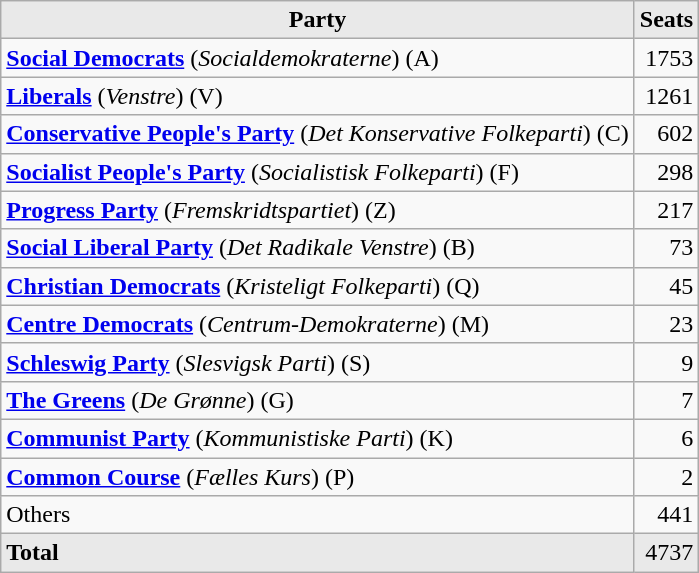<table class="wikitable">
<tr>
<th style="background-color:#E9E9E9">Party</th>
<th style="background-color:#E9E9E9">Seats</th>
</tr>
<tr>
<td><strong><a href='#'>Social Democrats</a></strong> (<em>Socialdemokraterne</em>) (A)</td>
<td align="right">1753</td>
</tr>
<tr>
<td><strong><a href='#'>Liberals</a></strong> (<em>Venstre</em>) (V)</td>
<td align="right">1261</td>
</tr>
<tr>
<td><strong><a href='#'>Conservative People's Party</a></strong> (<em>Det Konservative Folkeparti</em>) (C)</td>
<td align="right">602</td>
</tr>
<tr>
<td><strong><a href='#'>Socialist People's Party</a></strong> (<em>Socialistisk Folkeparti</em>) (F)</td>
<td align="right">298</td>
</tr>
<tr>
<td><strong><a href='#'>Progress Party</a></strong> (<em>Fremskridtspartiet</em>) (Z)</td>
<td align="right">217</td>
</tr>
<tr>
<td><strong><a href='#'>Social Liberal Party</a></strong> (<em>Det Radikale Venstre</em>) (B)</td>
<td align="right">73</td>
</tr>
<tr>
<td><strong><a href='#'>Christian Democrats</a></strong> (<em>Kristeligt Folkeparti</em>) (Q)</td>
<td align="right">45</td>
</tr>
<tr>
<td><strong><a href='#'>Centre Democrats</a></strong> (<em>Centrum-Demokraterne</em>) (M)</td>
<td align="right">23</td>
</tr>
<tr>
<td><strong><a href='#'>Schleswig Party</a></strong> (<em>Slesvigsk Parti</em>) (S)</td>
<td align="right">9</td>
</tr>
<tr>
<td><strong><a href='#'>The Greens</a></strong> (<em>De Grønne</em>) (G)</td>
<td align="right">7</td>
</tr>
<tr>
<td><strong><a href='#'>Communist Party</a></strong> (<em>Kommunistiske Parti</em>) (K)</td>
<td align="right">6</td>
</tr>
<tr>
<td><strong><a href='#'>Common Course</a></strong> (<em>Fælles Kurs</em>) (P)</td>
<td align="right">2</td>
</tr>
<tr>
<td>Others</td>
<td align="right">441</td>
</tr>
<tr>
<td style="background-color:#E9E9E9"><strong>Total</strong></td>
<td align="right" style="background-color:#E9E9E9">4737</td>
</tr>
</table>
